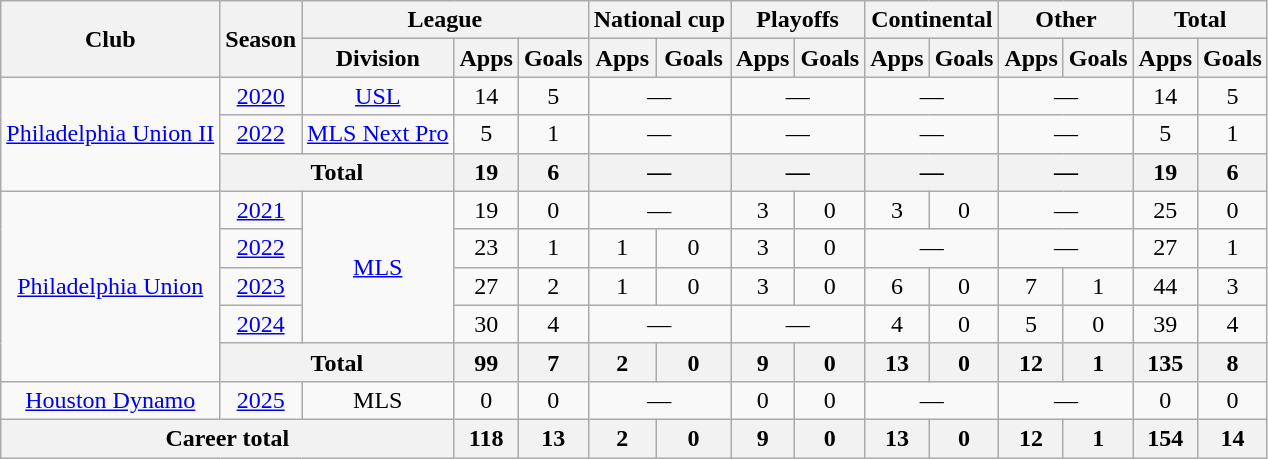<table class=wikitable style=text-align:center>
<tr>
<th rowspan=2>Club</th>
<th rowspan=2>Season</th>
<th colspan=3>League</th>
<th colspan=2>National cup</th>
<th colspan=2>Playoffs</th>
<th colspan=2>Continental</th>
<th colspan=2>Other</th>
<th colspan=2>Total</th>
</tr>
<tr>
<th>Division</th>
<th>Apps</th>
<th>Goals</th>
<th>Apps</th>
<th>Goals</th>
<th>Apps</th>
<th>Goals</th>
<th>Apps</th>
<th>Goals</th>
<th>Apps</th>
<th>Goals</th>
<th>Apps</th>
<th>Goals</th>
</tr>
<tr>
<td rowspan=3><a href='#'>Philadelphia Union II</a></td>
<td><a href='#'>2020</a></td>
<td><a href='#'>USL</a></td>
<td>14</td>
<td>5</td>
<td colspan=2>—</td>
<td colspan=2>—</td>
<td colspan=2>—</td>
<td colspan=2>—</td>
<td>14</td>
<td>5</td>
</tr>
<tr>
<td><a href='#'>2022</a></td>
<td><a href='#'>MLS Next Pro</a></td>
<td>5</td>
<td>1</td>
<td colspan=2>—</td>
<td colspan=2>—</td>
<td colspan=2>—</td>
<td colspan=2>—</td>
<td>5</td>
<td>1</td>
</tr>
<tr>
<th colspan=2>Total</th>
<th>19</th>
<th>6</th>
<th colspan=2>—</th>
<th colspan=2>—</th>
<th colspan=2>—</th>
<th colspan=2>—</th>
<th>19</th>
<th>6</th>
</tr>
<tr>
<td rowspan=5><a href='#'>Philadelphia Union</a></td>
<td><a href='#'>2021</a></td>
<td rowspan=4><a href='#'>MLS</a></td>
<td>19</td>
<td>0</td>
<td colspan=2>—</td>
<td>3</td>
<td>0</td>
<td>3</td>
<td>0</td>
<td colspan=2>—</td>
<td>25</td>
<td>0</td>
</tr>
<tr>
<td><a href='#'>2022</a></td>
<td>23</td>
<td>1</td>
<td>1</td>
<td>0</td>
<td>3</td>
<td>0</td>
<td colspan=2>—</td>
<td colspan=2>—</td>
<td>27</td>
<td>1</td>
</tr>
<tr>
<td><a href='#'>2023</a></td>
<td>27</td>
<td>2</td>
<td>1</td>
<td>0</td>
<td>3</td>
<td>0</td>
<td>6</td>
<td>0</td>
<td>7</td>
<td>1</td>
<td>44</td>
<td>3</td>
</tr>
<tr>
<td><a href='#'>2024</a></td>
<td>30</td>
<td>4</td>
<td colspan=2>—</td>
<td colspan=2>—</td>
<td>4</td>
<td>0</td>
<td>5</td>
<td>0</td>
<td>39</td>
<td>4</td>
</tr>
<tr>
<th colspan=2>Total</th>
<th>99</th>
<th>7</th>
<th>2</th>
<th>0</th>
<th>9</th>
<th>0</th>
<th>13</th>
<th>0</th>
<th>12</th>
<th>1</th>
<th>135</th>
<th>8</th>
</tr>
<tr>
<td rowspan=1><a href='#'>Houston Dynamo</a></td>
<td><a href='#'>2025</a></td>
<td>MLS</td>
<td>0</td>
<td>0</td>
<td colspan=2>—</td>
<td>0</td>
<td>0</td>
<td colspan=2>—</td>
<td colspan=2>—</td>
<td>0</td>
<td>0</td>
</tr>
<tr>
<th colspan=3>Career total</th>
<th>118</th>
<th>13</th>
<th>2</th>
<th>0</th>
<th>9</th>
<th>0</th>
<th>13</th>
<th>0</th>
<th>12</th>
<th>1</th>
<th>154</th>
<th>14</th>
</tr>
</table>
